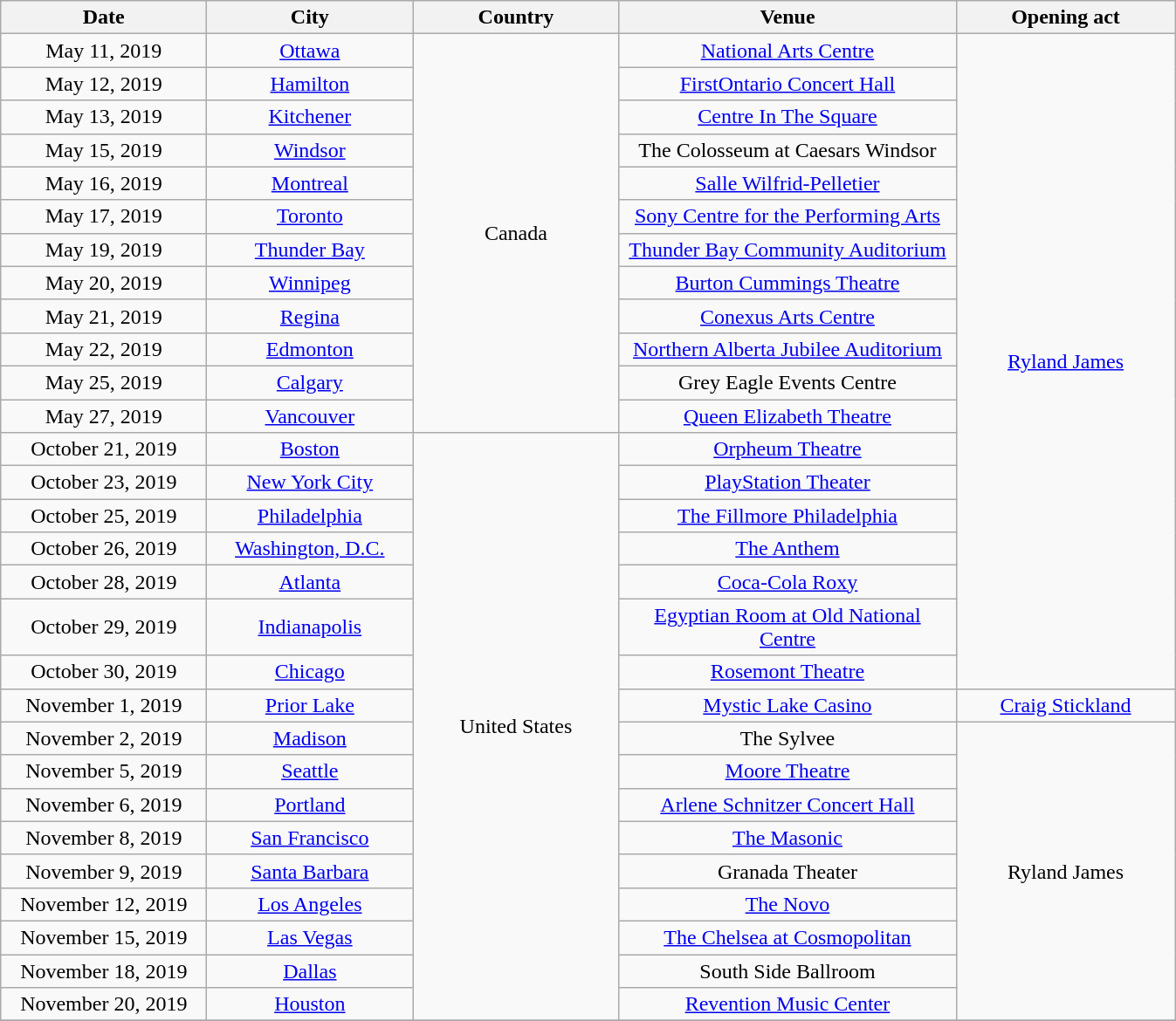<table class="wikitable" style="text-align:center;">
<tr>
<th style="width:150px;">Date</th>
<th style="width:150px;">City</th>
<th style="width:150px;">Country</th>
<th style="width:250px;">Venue</th>
<th scope="col" style="width:10em;">Opening act</th>
</tr>
<tr>
<td>May 11, 2019</td>
<td><a href='#'>Ottawa</a></td>
<td rowspan="12">Canada</td>
<td><a href='#'>National Arts Centre</a></td>
<td rowspan="19"><a href='#'>Ryland James</a></td>
</tr>
<tr>
<td>May 12, 2019</td>
<td><a href='#'>Hamilton</a></td>
<td><a href='#'>FirstOntario Concert Hall</a></td>
</tr>
<tr>
<td>May 13, 2019</td>
<td><a href='#'>Kitchener</a></td>
<td><a href='#'>Centre In The Square</a></td>
</tr>
<tr>
<td>May 15, 2019</td>
<td><a href='#'>Windsor</a></td>
<td>The Colosseum at Caesars Windsor</td>
</tr>
<tr>
<td>May 16, 2019</td>
<td><a href='#'>Montreal</a></td>
<td><a href='#'>Salle Wilfrid-Pelletier</a></td>
</tr>
<tr>
<td>May 17, 2019</td>
<td><a href='#'>Toronto</a></td>
<td><a href='#'>Sony Centre for the Performing Arts</a></td>
</tr>
<tr>
<td>May 19, 2019</td>
<td><a href='#'>Thunder Bay</a></td>
<td><a href='#'>Thunder Bay Community Auditorium</a></td>
</tr>
<tr>
<td>May 20, 2019</td>
<td><a href='#'>Winnipeg</a></td>
<td><a href='#'>Burton Cummings Theatre</a></td>
</tr>
<tr>
<td>May 21, 2019</td>
<td><a href='#'>Regina</a></td>
<td><a href='#'>Conexus Arts Centre</a></td>
</tr>
<tr>
<td>May 22, 2019</td>
<td><a href='#'>Edmonton</a></td>
<td><a href='#'>Northern Alberta Jubilee Auditorium</a></td>
</tr>
<tr>
<td>May 25, 2019</td>
<td><a href='#'>Calgary</a></td>
<td>Grey Eagle Events Centre</td>
</tr>
<tr>
<td>May 27, 2019</td>
<td><a href='#'>Vancouver</a></td>
<td><a href='#'>Queen Elizabeth Theatre</a></td>
</tr>
<tr>
<td>October 21, 2019</td>
<td><a href='#'>Boston</a></td>
<td rowspan="17">United States</td>
<td><a href='#'>Orpheum Theatre</a></td>
</tr>
<tr>
<td>October 23, 2019</td>
<td><a href='#'>New York City</a></td>
<td><a href='#'>PlayStation Theater</a></td>
</tr>
<tr>
<td>October 25, 2019</td>
<td><a href='#'>Philadelphia</a></td>
<td><a href='#'>The Fillmore Philadelphia</a></td>
</tr>
<tr>
<td>October 26, 2019</td>
<td><a href='#'>Washington, D.C.</a></td>
<td><a href='#'>The Anthem</a></td>
</tr>
<tr>
<td>October 28, 2019</td>
<td><a href='#'>Atlanta</a></td>
<td><a href='#'>Coca-Cola Roxy</a></td>
</tr>
<tr>
<td>October 29, 2019</td>
<td><a href='#'>Indianapolis</a></td>
<td><a href='#'>Egyptian Room at Old National Centre</a></td>
</tr>
<tr>
<td>October 30, 2019</td>
<td><a href='#'>Chicago</a></td>
<td><a href='#'>Rosemont Theatre</a></td>
</tr>
<tr>
<td>November 1, 2019</td>
<td><a href='#'>Prior Lake</a></td>
<td><a href='#'>Mystic Lake Casino</a></td>
<td rowspan="1"><a href='#'>Craig Stickland</a></td>
</tr>
<tr>
<td>November 2, 2019</td>
<td><a href='#'>Madison</a></td>
<td>The Sylvee</td>
<td rowspan="9">Ryland James</td>
</tr>
<tr>
<td>November 5, 2019</td>
<td><a href='#'>Seattle</a></td>
<td><a href='#'>Moore Theatre</a></td>
</tr>
<tr>
<td>November 6, 2019</td>
<td><a href='#'>Portland</a></td>
<td><a href='#'>Arlene Schnitzer Concert Hall</a></td>
</tr>
<tr>
<td>November 8, 2019</td>
<td><a href='#'>San Francisco</a></td>
<td><a href='#'>The Masonic</a></td>
</tr>
<tr>
<td>November 9, 2019</td>
<td><a href='#'>Santa Barbara</a></td>
<td>Granada Theater</td>
</tr>
<tr>
<td>November 12, 2019</td>
<td><a href='#'>Los Angeles</a></td>
<td><a href='#'>The Novo</a></td>
</tr>
<tr>
<td>November 15, 2019</td>
<td><a href='#'>Las Vegas</a></td>
<td><a href='#'>The Chelsea at Cosmopolitan</a></td>
</tr>
<tr>
<td>November 18, 2019</td>
<td><a href='#'>Dallas</a></td>
<td>South Side Ballroom</td>
</tr>
<tr>
<td>November 20, 2019</td>
<td><a href='#'>Houston</a></td>
<td><a href='#'>Revention Music Center</a></td>
</tr>
<tr>
</tr>
</table>
